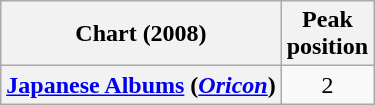<table class="wikitable plainrowheaders">
<tr>
<th>Chart (2008)</th>
<th>Peak<br>position</th>
</tr>
<tr>
<th scope="row"><a href='#'>Japanese Albums</a> (<em><a href='#'>Oricon</a></em>)</th>
<td align="center">2</td>
</tr>
</table>
